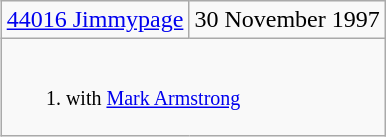<table class="wikitable" align="right" style="margin: 1em; margin-top: 0;">
<tr>
<td><a href='#'>44016 Jimmypage</a> </td>
<td>30 November 1997</td>
</tr>
<tr>
<td colspan="2" style="font-size: smaller;"><br><ol><li> with <a href='#'>Mark Armstrong</a></li></ol></td>
</tr>
</table>
